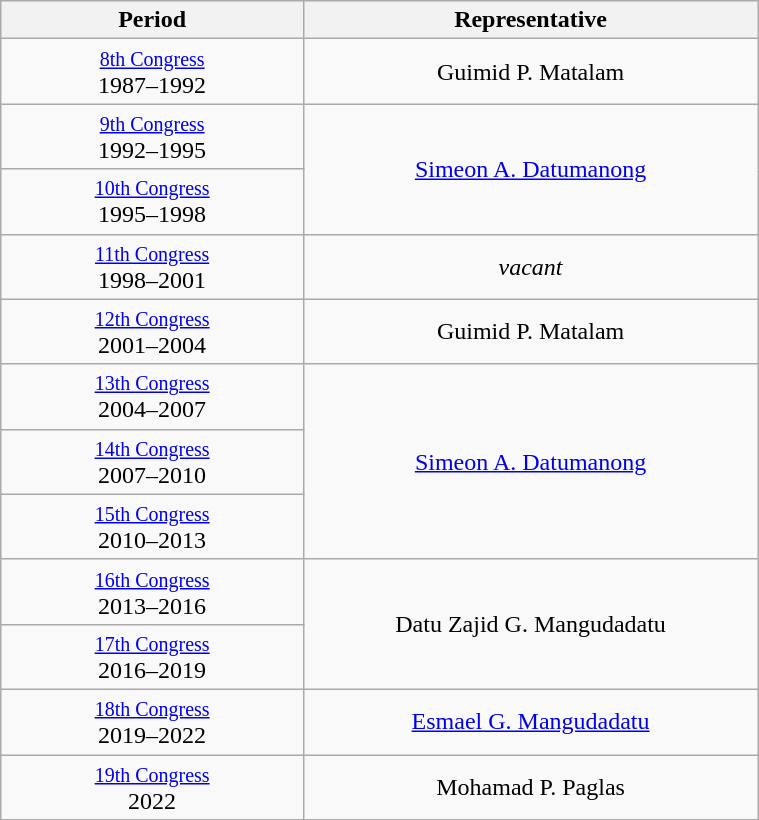<table class="wikitable" style="text-align:center; width:40%;">
<tr>
<th width="40%">Period</th>
<th>Representative</th>
</tr>
<tr>
<td><small><a href='#'>8th Congress</a></small><br>1987–1992</td>
<td>Guimid P. Matalam</td>
</tr>
<tr>
<td><small><a href='#'>9th Congress</a></small><br>1992–1995</td>
<td rowspan="3"><a href='#'>Simeon A. Datumanong</a></td>
</tr>
<tr>
<td><small><a href='#'>10th Congress</a></small><br>1995–1998</td>
</tr>
<tr>
<td rowspan="2"><small><a href='#'>11th Congress</a></small><br>1998–2001</td>
</tr>
<tr>
<td><em>vacant</em></td>
</tr>
<tr>
<td><small><a href='#'>12th Congress</a></small><br>2001–2004</td>
<td>Guimid P. Matalam</td>
</tr>
<tr>
<td><small><a href='#'>13th Congress</a></small><br>2004–2007</td>
<td rowspan="3"><a href='#'>Simeon A. Datumanong</a></td>
</tr>
<tr>
<td><small><a href='#'>14th Congress</a></small><br>2007–2010</td>
</tr>
<tr>
<td><small><a href='#'>15th Congress</a></small><br>2010–2013</td>
</tr>
<tr>
<td><small><a href='#'>16th Congress</a></small><br>2013–2016</td>
<td rowspan="2">Datu Zajid G. Mangudadatu</td>
</tr>
<tr>
<td><small><a href='#'>17th Congress</a></small><br>2016–2019</td>
</tr>
<tr>
<td><small><a href='#'>18th Congress</a></small><br>2019–2022</td>
<td><a href='#'>Esmael G. Mangudadatu</a></td>
</tr>
<tr>
<td><small><a href='#'>19th Congress</a></small><br>2022</td>
<td>Mohamad P. Paglas</td>
</tr>
</table>
